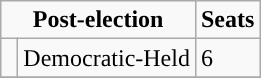<table class= "wikitable">
<tr>
<td colspan= "2" rowspan= "1" align= "center" valign= "top"><strong>Post-election</strong></td>
<td valign= "top"><strong>Seats</strong><br></td>
</tr>
<tr>
<td style="background-color:"> </td>
<td>Democratic-Held</td>
<td>6</td>
</tr>
<tr>
</tr>
</table>
